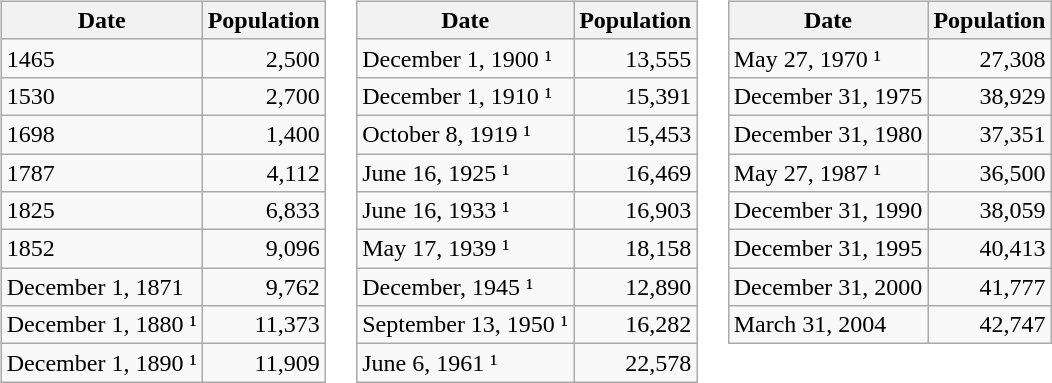<table border="0">
<tr>
<td valign="top"><br><table class="wikitable">
<tr>
<th>Date</th>
<th>Population</th>
</tr>
<tr>
<td>1465</td>
<td align="right">2,500</td>
</tr>
<tr>
<td>1530</td>
<td align="right">2,700</td>
</tr>
<tr>
<td>1698</td>
<td align="right">1,400</td>
</tr>
<tr>
<td>1787</td>
<td align="right">4,112</td>
</tr>
<tr>
<td>1825</td>
<td align="right">6,833</td>
</tr>
<tr>
<td>1852</td>
<td align="right">9,096</td>
</tr>
<tr>
<td>December 1, 1871</td>
<td align="right">9,762</td>
</tr>
<tr>
<td>December 1, 1880 ¹</td>
<td align="right">11,373</td>
</tr>
<tr>
<td>December 1, 1890 ¹</td>
<td align="right">11,909</td>
</tr>
</table>
</td>
<td valign="top"><br><table class="wikitable">
<tr>
<th>Date</th>
<th>Population</th>
</tr>
<tr>
<td>December 1, 1900 ¹</td>
<td align="right">13,555</td>
</tr>
<tr>
<td>December 1, 1910 ¹</td>
<td align="right">15,391</td>
</tr>
<tr>
<td>October 8, 1919 ¹</td>
<td align="right">15,453</td>
</tr>
<tr>
<td>June 16, 1925 ¹</td>
<td align="right">16,469</td>
</tr>
<tr>
<td>June 16, 1933 ¹</td>
<td align="right">16,903</td>
</tr>
<tr>
<td>May 17, 1939 ¹</td>
<td align="right">18,158</td>
</tr>
<tr>
<td>December, 1945 ¹</td>
<td align="right">12,890</td>
</tr>
<tr>
<td>September 13, 1950 ¹</td>
<td align="right">16,282</td>
</tr>
<tr>
<td>June 6, 1961 ¹</td>
<td align="right">22,578</td>
</tr>
</table>
</td>
<td valign="top"><br><table class="wikitable">
<tr>
<th>Date</th>
<th>Population</th>
</tr>
<tr>
<td>May 27, 1970 ¹</td>
<td align="right">27,308</td>
</tr>
<tr>
<td>December 31, 1975</td>
<td align="right">38,929</td>
</tr>
<tr>
<td>December 31, 1980</td>
<td align="right">37,351</td>
</tr>
<tr>
<td>May 27, 1987 ¹</td>
<td align="right">36,500</td>
</tr>
<tr>
<td>December 31, 1990</td>
<td align="right">38,059</td>
</tr>
<tr>
<td>December 31, 1995</td>
<td align="right">40,413</td>
</tr>
<tr>
<td>December 31, 2000</td>
<td align="right">41,777</td>
</tr>
<tr>
<td>March 31, 2004</td>
<td align="right">42,747</td>
</tr>
</table>
</td>
</tr>
</table>
